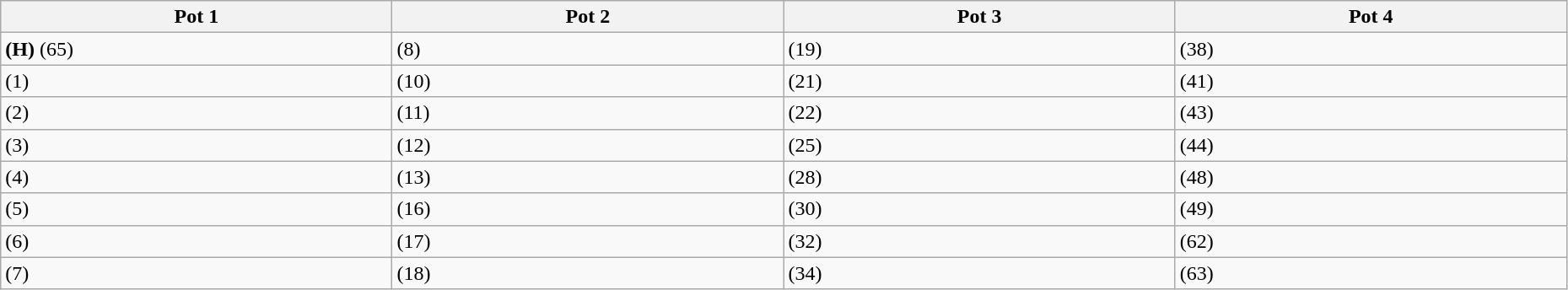<table class="wikitable" width=98%>
<tr>
<th width=25%>Pot 1</th>
<th width=25%>Pot 2</th>
<th width=25%>Pot 3</th>
<th width=25%>Pot 4</th>
</tr>
<tr>
<td "width:1em"> <strong>(H)</strong> (65)</td>
<td style="width:1em"> (8)</td>
<td "width:1em"> (19)</td>
<td "width:1em"> (38)</td>
</tr>
<tr>
<td "width:1em"> (1)</td>
<td "width:1em"> (10)</td>
<td "width:1em"> (21)</td>
<td "width:1em"> (41)</td>
</tr>
<tr>
<td "width:1em"> (2)</td>
<td "width:1em"> (11)</td>
<td "width:1em"> (22)</td>
<td "width:1em"> (43)</td>
</tr>
<tr>
<td "width:1em"> (3)</td>
<td "width:1em"> (12)</td>
<td "width:1em"> (25)</td>
<td "width:1em"> (44)</td>
</tr>
<tr>
<td "width:1em"> (4)</td>
<td "width:1em"> (13)</td>
<td "width:1em"> (28)</td>
<td "width:1em"> (48)</td>
</tr>
<tr>
<td "width:1em"> (5)</td>
<td "width:1em"> (16)</td>
<td "width:1em"> (30)</td>
<td "width:1em"> (49)</td>
</tr>
<tr>
<td "width:1em"> (6)</td>
<td "width:1em"> (17)</td>
<td "width:1em"> (32)</td>
<td "width:1em"> (62)</td>
</tr>
<tr>
<td "width:1em"> (7)</td>
<td "width:1em"> (18)</td>
<td "width:1em"> (34)</td>
<td "width:1em"> (63)</td>
</tr>
</table>
